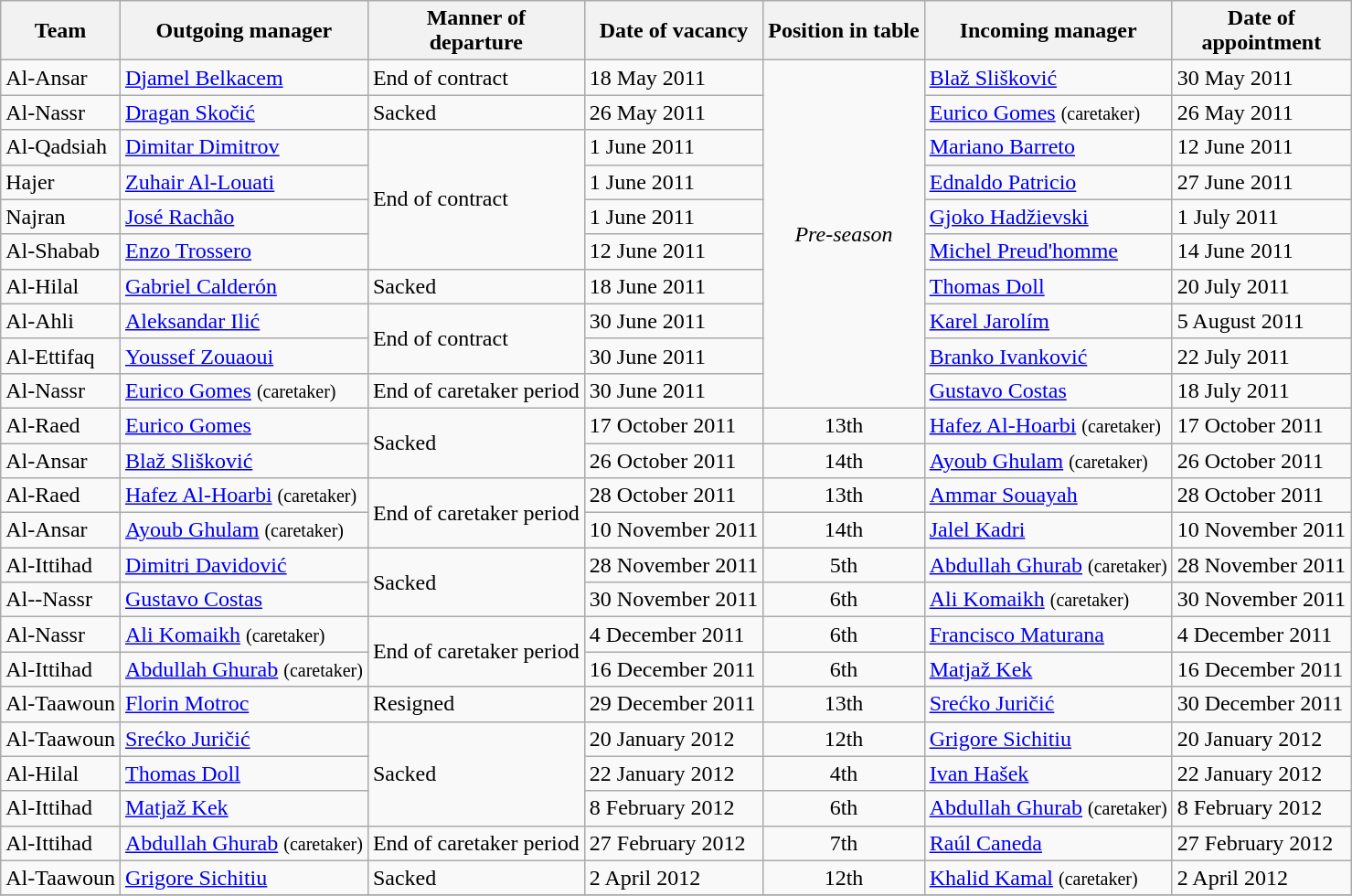<table class="wikitable sortable">
<tr>
<th>Team</th>
<th>Outgoing manager</th>
<th>Manner of<br>departure</th>
<th>Date of vacancy</th>
<th>Position in table</th>
<th>Incoming manager</th>
<th>Date of<br>appointment</th>
</tr>
<tr>
<td>Al-Ansar</td>
<td> <a href='#'>Djamel Belkacem</a></td>
<td>End of contract</td>
<td>18 May 2011</td>
<td rowspan=10 align=center><em>Pre-season</em></td>
<td> <a href='#'>Blaž Slišković</a></td>
<td>30 May 2011</td>
</tr>
<tr>
<td>Al-Nassr</td>
<td> <a href='#'>Dragan Skočić</a></td>
<td>Sacked</td>
<td>26 May 2011</td>
<td> <a href='#'>Eurico Gomes</a> <small>(caretaker)</small></td>
<td>26 May 2011</td>
</tr>
<tr>
<td>Al-Qadsiah</td>
<td> <a href='#'>Dimitar Dimitrov</a></td>
<td rowspan=4>End of contract</td>
<td>1 June 2011</td>
<td> <a href='#'>Mariano Barreto</a></td>
<td>12 June 2011</td>
</tr>
<tr>
<td>Hajer</td>
<td> <a href='#'>Zuhair Al-Louati</a></td>
<td>1 June 2011</td>
<td> <a href='#'>Ednaldo Patricio</a></td>
<td>27 June 2011</td>
</tr>
<tr>
<td>Najran</td>
<td> <a href='#'>José Rachão</a></td>
<td>1 June 2011</td>
<td> <a href='#'>Gjoko Hadžievski</a></td>
<td>1 July 2011</td>
</tr>
<tr>
<td>Al-Shabab</td>
<td> <a href='#'>Enzo Trossero</a></td>
<td>12 June 2011</td>
<td> <a href='#'>Michel Preud'homme</a></td>
<td>14 June 2011</td>
</tr>
<tr>
<td>Al-Hilal</td>
<td> <a href='#'>Gabriel Calderón</a></td>
<td>Sacked</td>
<td>18 June 2011</td>
<td> <a href='#'>Thomas Doll</a></td>
<td>20 July 2011</td>
</tr>
<tr>
<td>Al-Ahli</td>
<td> <a href='#'>Aleksandar Ilić</a></td>
<td rowspan=2>End of contract</td>
<td>30 June 2011</td>
<td> <a href='#'>Karel Jarolím</a></td>
<td>5 August 2011</td>
</tr>
<tr>
<td>Al-Ettifaq</td>
<td> <a href='#'>Youssef Zouaoui</a></td>
<td>30 June 2011</td>
<td> <a href='#'>Branko Ivanković</a></td>
<td>22 July 2011</td>
</tr>
<tr>
<td>Al-Nassr</td>
<td> <a href='#'>Eurico Gomes</a> <small>(caretaker)</small></td>
<td>End of caretaker period</td>
<td>30 June 2011</td>
<td> <a href='#'>Gustavo Costas</a></td>
<td>18 July 2011</td>
</tr>
<tr>
<td>Al-Raed</td>
<td> <a href='#'>Eurico Gomes</a></td>
<td rowspan=2>Sacked</td>
<td>17 October 2011</td>
<td align=center>13th</td>
<td> <a href='#'>Hafez Al-Hoarbi</a> <small>(caretaker)</small></td>
<td>17 October 2011</td>
</tr>
<tr>
<td>Al-Ansar</td>
<td> <a href='#'>Blaž Slišković</a></td>
<td>26 October 2011</td>
<td align=center>14th</td>
<td> <a href='#'>Ayoub Ghulam</a> <small>(caretaker)</small></td>
<td>26 October 2011</td>
</tr>
<tr>
<td>Al-Raed</td>
<td> <a href='#'>Hafez Al-Hoarbi</a> <small>(caretaker)</small></td>
<td rowspan=2>End of caretaker period</td>
<td>28 October 2011</td>
<td align=center>13th</td>
<td> <a href='#'>Ammar Souayah</a></td>
<td>28 October 2011</td>
</tr>
<tr>
<td>Al-Ansar</td>
<td> <a href='#'>Ayoub Ghulam</a> <small>(caretaker)</small></td>
<td>10 November 2011</td>
<td align=center>14th</td>
<td> <a href='#'>Jalel Kadri</a></td>
<td>10 November 2011</td>
</tr>
<tr>
<td>Al-Ittihad</td>
<td> <a href='#'>Dimitri Davidović</a></td>
<td rowspan=2>Sacked</td>
<td>28 November 2011</td>
<td align=center>5th</td>
<td> <a href='#'>Abdullah Ghurab</a> <small>(caretaker)</small></td>
<td>28 November 2011</td>
</tr>
<tr>
<td>Al--Nassr</td>
<td> <a href='#'>Gustavo Costas</a></td>
<td>30 November 2011</td>
<td align=center>6th</td>
<td> <a href='#'>Ali Komaikh</a> <small>(caretaker)</small></td>
<td>30 November 2011</td>
</tr>
<tr>
<td>Al-Nassr</td>
<td> <a href='#'>Ali Komaikh</a> <small>(caretaker)</small></td>
<td rowspan=2>End of caretaker period</td>
<td>4 December 2011</td>
<td align=center>6th</td>
<td> <a href='#'>Francisco Maturana</a></td>
<td>4 December 2011</td>
</tr>
<tr>
<td>Al-Ittihad</td>
<td> <a href='#'>Abdullah Ghurab</a> <small>(caretaker)</small></td>
<td>16 December 2011</td>
<td align=center>6th</td>
<td> <a href='#'>Matjaž Kek</a></td>
<td>16 December 2011</td>
</tr>
<tr>
<td>Al-Taawoun</td>
<td> <a href='#'>Florin Motroc</a></td>
<td>Resigned</td>
<td>29 December 2011</td>
<td align=center>13th</td>
<td> <a href='#'>Srećko Juričić</a></td>
<td>30 December 2011</td>
</tr>
<tr>
<td>Al-Taawoun</td>
<td> <a href='#'>Srećko Juričić</a></td>
<td rowspan=3>Sacked</td>
<td>20 January 2012</td>
<td align=center>12th</td>
<td> <a href='#'>Grigore Sichitiu</a></td>
<td>20 January 2012</td>
</tr>
<tr>
<td>Al-Hilal</td>
<td> <a href='#'>Thomas Doll</a></td>
<td>22 January 2012</td>
<td align=center>4th</td>
<td> <a href='#'>Ivan Hašek</a></td>
<td>22 January 2012</td>
</tr>
<tr>
<td>Al-Ittihad</td>
<td> <a href='#'>Matjaž Kek</a></td>
<td>8 February 2012</td>
<td align=center>6th</td>
<td> <a href='#'>Abdullah Ghurab</a> <small>(caretaker)</small></td>
<td>8 February 2012</td>
</tr>
<tr>
<td>Al-Ittihad</td>
<td> <a href='#'>Abdullah Ghurab</a> <small>(caretaker)</small></td>
<td>End of caretaker period</td>
<td>27 February 2012</td>
<td align=center>7th</td>
<td> <a href='#'>Raúl Caneda</a></td>
<td>27 February 2012</td>
</tr>
<tr>
<td>Al-Taawoun</td>
<td> <a href='#'>Grigore Sichitiu</a></td>
<td>Sacked</td>
<td>2 April 2012</td>
<td align=center>12th</td>
<td> <a href='#'>Khalid Kamal</a> <small>(caretaker)</small></td>
<td>2 April 2012</td>
</tr>
<tr>
</tr>
</table>
